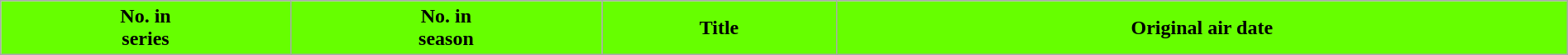<table class="wikitable plainrowheaders" style="width:100%; margin:auto; background:#fff;">
<tr>
<th style="background:#66FF00; color: black; text-align:center;">No. in<br>series</th>
<th ! style="background:#66FF00; color: black; text-align:center;">No. in<br>season</th>
<th ! style="background:#66FF00; color: black; text-align:center;">Title</th>
<th ! style="background:#66FF00; color: black; text-align:center;">Original air date<br>











</th>
</tr>
</table>
